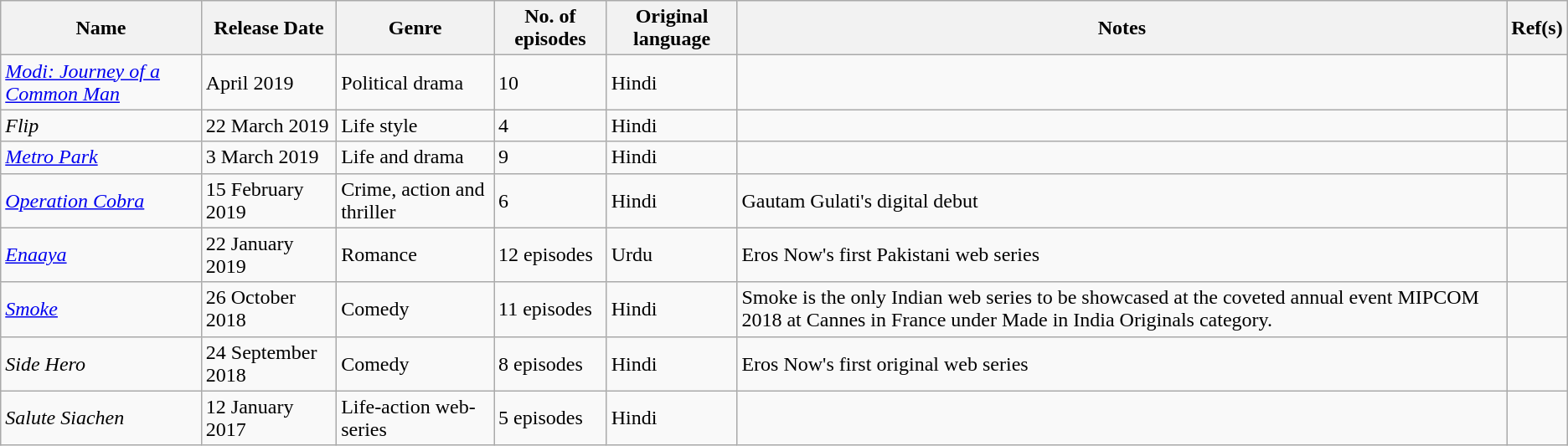<table class="wikitable" "text-align:center;">
<tr>
<th>Name</th>
<th>Release Date</th>
<th>Genre</th>
<th>No. of episodes</th>
<th>Original language</th>
<th>Notes</th>
<th>Ref(s)</th>
</tr>
<tr>
<td><em><a href='#'>Modi: Journey of a Common Man</a></em></td>
<td>April 2019</td>
<td>Political drama</td>
<td>10</td>
<td>Hindi</td>
<td></td>
<td></td>
</tr>
<tr>
<td><em>Flip</em></td>
<td>22 March 2019</td>
<td>Life style</td>
<td>4</td>
<td>Hindi</td>
<td></td>
<td></td>
</tr>
<tr>
<td><em><a href='#'>Metro Park</a></em></td>
<td>3 March 2019</td>
<td>Life and drama</td>
<td>9</td>
<td>Hindi</td>
<td></td>
<td></td>
</tr>
<tr>
<td><em><a href='#'>Operation Cobra</a></em></td>
<td>15 February 2019</td>
<td>Crime, action and thriller</td>
<td>6</td>
<td>Hindi</td>
<td>Gautam Gulati's digital debut</td>
<td></td>
</tr>
<tr>
<td><em><a href='#'>Enaaya</a></em></td>
<td>22 January 2019</td>
<td>Romance</td>
<td>12 episodes</td>
<td>Urdu</td>
<td>Eros Now's first Pakistani web series</td>
<td></td>
</tr>
<tr>
<td><em><a href='#'>Smoke</a></em></td>
<td>26 October 2018</td>
<td>Comedy</td>
<td>11 episodes</td>
<td>Hindi</td>
<td>Smoke is the only Indian web series to be showcased at the coveted annual event MIPCOM 2018 at Cannes in France under Made in India Originals category.</td>
<td></td>
</tr>
<tr>
<td><em>Side Hero</em></td>
<td>24 September 2018</td>
<td>Comedy</td>
<td>8 episodes</td>
<td>Hindi</td>
<td>Eros Now's first original web series</td>
<td></td>
</tr>
<tr>
<td><em>Salute Siachen</em></td>
<td>12 January 2017</td>
<td>Life-action web-series</td>
<td>5 episodes</td>
<td>Hindi</td>
<td></td>
<td></td>
</tr>
</table>
